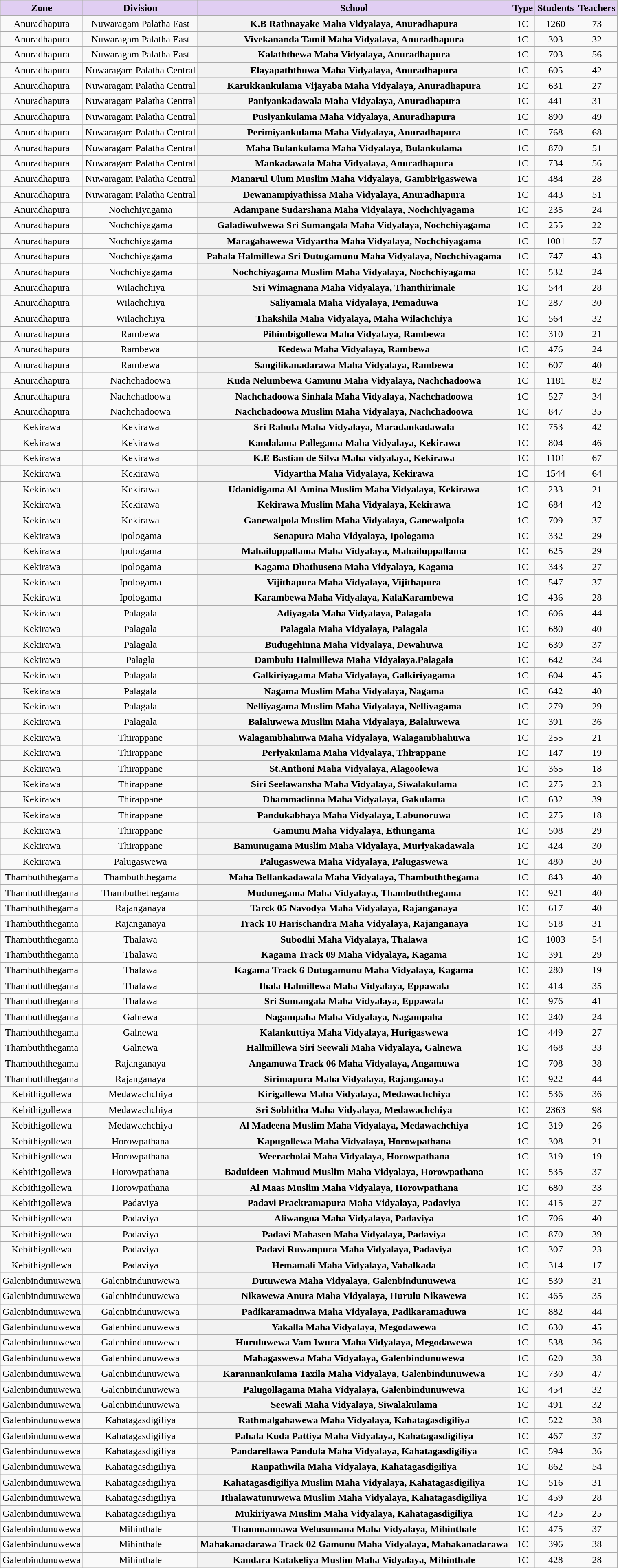<table class="wikitable sortable" style="text-align:center; font-size:100%">
<tr valign=bottom>
<th style="background-color:#E0CEF2;">Zone</th>
<th style="background-color:#E0CEF2;">Division</th>
<th style="background-color:#E0CEF2;">School</th>
<th style="background-color:#E0CEF2;">Type</th>
<th style="background-color:#E0CEF2;">Students</th>
<th style="background-color:#E0CEF2;">Teachers</th>
</tr>
<tr>
<td>Anuradhapura</td>
<td>Nuwaragam Palatha East</td>
<th>K.B Rathnayake Maha Vidyalaya, Anuradhapura</th>
<td>1C</td>
<td>1260</td>
<td>73</td>
</tr>
<tr>
<td>Anuradhapura</td>
<td>Nuwaragam Palatha East</td>
<th>Vivekananda Tamil Maha Vidyalaya, Anuradhapura</th>
<td>1C</td>
<td>303</td>
<td>32</td>
</tr>
<tr>
<td>Anuradhapura</td>
<td>Nuwaragam Palatha East</td>
<th>Kalaththewa Maha Vidyalaya, Anuradhapura</th>
<td>1C</td>
<td>703</td>
<td>56</td>
</tr>
<tr>
<td>Anuradhapura</td>
<td>Nuwaragam Palatha Central</td>
<th>Elayapaththuwa Maha Vidyalaya, Anuradhapura</th>
<td>1C</td>
<td>605</td>
<td>42</td>
</tr>
<tr>
<td>Anuradhapura</td>
<td>Nuwaragam Palatha Central</td>
<th>Karukkankulama Vijayaba Maha Vidyalaya, Anuradhapura</th>
<td>1C</td>
<td>631</td>
<td>27</td>
</tr>
<tr>
<td>Anuradhapura</td>
<td>Nuwaragam Palatha Central</td>
<th>Paniyankadawala Maha Vidyalaya, Anuradhapura</th>
<td>1C</td>
<td>441</td>
<td>31</td>
</tr>
<tr>
<td>Anuradhapura</td>
<td>Nuwaragam Palatha Central</td>
<th>Pusiyankulama Maha Vidyalaya, Anuradhapura</th>
<td>1C</td>
<td>890</td>
<td>49</td>
</tr>
<tr>
<td>Anuradhapura</td>
<td>Nuwaragam Palatha Central</td>
<th>Perimiyankulama Maha Vidyalaya, Anuradhapura</th>
<td>1C</td>
<td>768</td>
<td>68</td>
</tr>
<tr>
<td>Anuradhapura</td>
<td>Nuwaragam Palatha Central</td>
<th>Maha Bulankulama Maha Vidyalaya, Bulankulama</th>
<td>1C</td>
<td>870</td>
<td>51</td>
</tr>
<tr>
<td>Anuradhapura</td>
<td>Nuwaragam Palatha Central</td>
<th>Mankadawala Maha Vidyalaya, Anuradhapura</th>
<td>1C</td>
<td>734</td>
<td>56</td>
</tr>
<tr>
<td>Anuradhapura</td>
<td>Nuwaragam Palatha Central</td>
<th>Manarul Ulum Muslim Maha Vidyalaya, Gambirigaswewa</th>
<td>1C</td>
<td>484</td>
<td>28</td>
</tr>
<tr>
<td>Anuradhapura</td>
<td>Nuwaragam Palatha Central</td>
<th>Dewanampiyathissa Maha Vidyalaya, Anuradhapura</th>
<td>1C</td>
<td>443</td>
<td>51</td>
</tr>
<tr>
<td>Anuradhapura</td>
<td>Nochchiyagama</td>
<th>Adampane Sudarshana Maha Vidyalaya, Nochchiyagama</th>
<td>1C</td>
<td>235</td>
<td>24</td>
</tr>
<tr>
<td>Anuradhapura</td>
<td>Nochchiyagama</td>
<th>Galadiwulwewa Sri Sumangala Maha Vidyalaya, Nochchiyagama</th>
<td>1C</td>
<td>255</td>
<td>22</td>
</tr>
<tr>
<td>Anuradhapura</td>
<td>Nochchiyagama</td>
<th>Maragahawewa Vidyartha Maha Vidyalaya, Nochchiyagama</th>
<td>1C</td>
<td>1001</td>
<td>57</td>
</tr>
<tr>
<td>Anuradhapura</td>
<td>Nochchiyagama</td>
<th>Pahala Halmillewa Sri Dutugamunu Maha Vidyalaya, Nochchiyagama</th>
<td>1C</td>
<td>747</td>
<td>43</td>
</tr>
<tr>
<td>Anuradhapura</td>
<td>Nochchiyagama</td>
<th>Nochchiyagama Muslim Maha Vidyalaya, Nochchiyagama</th>
<td>1C</td>
<td>532</td>
<td>24</td>
</tr>
<tr>
<td>Anuradhapura</td>
<td>Wilachchiya</td>
<th>Sri Wimagnana Maha Vidyalaya, Thanthirimale</th>
<td>1C</td>
<td>544</td>
<td>28</td>
</tr>
<tr>
<td>Anuradhapura</td>
<td>Wilachchiya</td>
<th>Saliyamala Maha Vidyalaya, Pemaduwa</th>
<td>1C</td>
<td>287</td>
<td>30</td>
</tr>
<tr>
<td>Anuradhapura</td>
<td>Wilachchiya</td>
<th>Thakshila Maha Vidyalaya, Maha Wilachchiya</th>
<td>1C</td>
<td>564</td>
<td>32</td>
</tr>
<tr>
<td>Anuradhapura</td>
<td>Rambewa</td>
<th>Pihimbigollewa Maha Vidyalaya, Rambewa</th>
<td>1C</td>
<td>310</td>
<td>21</td>
</tr>
<tr>
<td>Anuradhapura</td>
<td>Rambewa</td>
<th>Kedewa Maha Vidyalaya, Rambewa</th>
<td>1C</td>
<td>476</td>
<td>24</td>
</tr>
<tr>
<td>Anuradhapura</td>
<td>Rambewa</td>
<th>Sangilikanadarawa Maha Vidyalaya, Rambewa</th>
<td>1C</td>
<td>607</td>
<td>40</td>
</tr>
<tr>
<td>Anuradhapura</td>
<td>Nachchadoowa</td>
<th>Kuda Nelumbewa Gamunu Maha Vidyalaya, Nachchadoowa</th>
<td>1C</td>
<td>1181</td>
<td>82</td>
</tr>
<tr>
<td>Anuradhapura</td>
<td>Nachchadoowa</td>
<th>Nachchadoowa Sinhala Maha Vidyalaya, Nachchadoowa</th>
<td>1C</td>
<td>527</td>
<td>34</td>
</tr>
<tr>
<td>Anuradhapura</td>
<td>Nachchadoowa</td>
<th>Nachchadoowa Muslim Maha Vidyalaya, Nachchadoowa</th>
<td>1C</td>
<td>847</td>
<td>35</td>
</tr>
<tr>
<td>Kekirawa</td>
<td>Kekirawa</td>
<th>Sri Rahula Maha Vidyalaya, Maradankadawala</th>
<td>1C</td>
<td>753</td>
<td>42</td>
</tr>
<tr>
<td>Kekirawa</td>
<td>Kekirawa</td>
<th>Kandalama Pallegama Maha Vidyalaya, Kekirawa</th>
<td>1C</td>
<td>804</td>
<td>46</td>
</tr>
<tr>
<td>Kekirawa</td>
<td>Kekirawa</td>
<th>K.E Bastian de Silva Maha vidyalaya, Kekirawa</th>
<td>1C</td>
<td>1101</td>
<td>67</td>
</tr>
<tr>
<td>Kekirawa</td>
<td>Kekirawa</td>
<th>Vidyartha Maha Vidyalaya, Kekirawa</th>
<td>1C</td>
<td>1544</td>
<td>64</td>
</tr>
<tr>
<td>Kekirawa</td>
<td>Kekirawa</td>
<th>Udanidigama Al-Amina Muslim Maha Vidyalaya, Kekirawa</th>
<td>1C</td>
<td>233</td>
<td>21</td>
</tr>
<tr>
<td>Kekirawa</td>
<td>Kekirawa</td>
<th>Kekirawa Muslim Maha Vidyalaya, Kekirawa</th>
<td>1C</td>
<td>684</td>
<td>42</td>
</tr>
<tr>
<td>Kekirawa</td>
<td>Kekirawa</td>
<th>Ganewalpola Muslim Maha Vidyalaya, Ganewalpola</th>
<td>1C</td>
<td>709</td>
<td>37</td>
</tr>
<tr>
<td>Kekirawa</td>
<td>Ipologama</td>
<th>Senapura Maha Vidyalaya, Ipologama</th>
<td>1C</td>
<td>332</td>
<td>29</td>
</tr>
<tr>
<td>Kekirawa</td>
<td>Ipologama</td>
<th>Mahailuppallama Maha Vidyalaya, Mahailuppallama</th>
<td>1C</td>
<td>625</td>
<td>29</td>
</tr>
<tr>
<td>Kekirawa</td>
<td>Ipologama</td>
<th>Kagama Dhathusena Maha Vidyalaya, Kagama</th>
<td>1C</td>
<td>343</td>
<td>27</td>
</tr>
<tr>
<td>Kekirawa</td>
<td>Ipologama</td>
<th>Vijithapura Maha Vidyalaya, Vijithapura</th>
<td>1C</td>
<td>547</td>
<td>37</td>
</tr>
<tr>
<td>Kekirawa</td>
<td>Ipologama</td>
<th>Karambewa Maha Vidyalaya, KalaKarambewa</th>
<td>1C</td>
<td>436</td>
<td>28</td>
</tr>
<tr>
<td>Kekirawa</td>
<td>Palagala</td>
<th>Adiyagala Maha Vidyalaya, Palagala</th>
<td>1C</td>
<td>606</td>
<td>44</td>
</tr>
<tr>
<td>Kekirawa</td>
<td>Palagala</td>
<th>Palagala Maha Vidyalaya, Palagala</th>
<td>1C</td>
<td>680</td>
<td>40</td>
</tr>
<tr>
<td>Kekirawa</td>
<td>Palagala</td>
<th>Budugehinna Maha Vidyalaya, Dewahuwa</th>
<td>1C</td>
<td>639</td>
<td>37</td>
</tr>
<tr>
<td>Kekirawa</td>
<td>Palagla</td>
<th>Dambulu Halmillewa Maha Vidyalaya.Palagala</th>
<td>1C</td>
<td>642</td>
<td>34</td>
</tr>
<tr>
<td>Kekirawa</td>
<td>Palagala</td>
<th>Galkiriyagama Maha Vidyalaya, Galkiriyagama</th>
<td>1C</td>
<td>604</td>
<td>45</td>
</tr>
<tr>
<td>Kekirawa</td>
<td>Palagala</td>
<th>Nagama Muslim Maha Vidyalaya, Nagama</th>
<td>1C</td>
<td>642</td>
<td>40</td>
</tr>
<tr>
<td>Kekirawa</td>
<td>Palagala</td>
<th>Nelliyagama Muslim Maha Vidyalaya, Nelliyagama</th>
<td>1C</td>
<td>279</td>
<td>29</td>
</tr>
<tr>
<td>Kekirawa</td>
<td>Palagala</td>
<th>Balaluwewa Muslim Maha Vidyalaya, Balaluwewa</th>
<td>1C</td>
<td>391</td>
<td>36</td>
</tr>
<tr>
<td>Kekirawa</td>
<td>Thirappane</td>
<th>Walagambhahuwa Maha Vidyalaya, Walagambhahuwa</th>
<td>1C</td>
<td>255</td>
<td>21</td>
</tr>
<tr>
<td>Kekirawa</td>
<td>Thirappane</td>
<th>Periyakulama Maha Vidyalaya, Thirappane</th>
<td>1C</td>
<td>147</td>
<td>19</td>
</tr>
<tr>
<td>Kekirawa</td>
<td>Thirappane</td>
<th>St.Anthoni Maha Vidyalaya, Alagoolewa</th>
<td>1C</td>
<td>365</td>
<td>18</td>
</tr>
<tr>
<td>Kekirawa</td>
<td>Thirappane</td>
<th>Siri Seelawansha Maha Vidyalaya, Siwalakulama</th>
<td>1C</td>
<td>275</td>
<td>23</td>
</tr>
<tr>
<td>Kekirawa</td>
<td>Thirappane</td>
<th>Dhammadinna Maha Vidyalaya, Gakulama</th>
<td>1C</td>
<td>632</td>
<td>39</td>
</tr>
<tr>
<td>Kekirawa</td>
<td>Thirappane</td>
<th>Pandukabhaya Maha Vidyalaya, Labunoruwa</th>
<td>1C</td>
<td>275</td>
<td>18</td>
</tr>
<tr>
<td>Kekirawa</td>
<td>Thirappane</td>
<th>Gamunu Maha Vidyalaya, Ethungama</th>
<td>1C</td>
<td>508</td>
<td>29</td>
</tr>
<tr>
<td>Kekirawa</td>
<td>Thirappane</td>
<th>Bamunugama Muslim Maha Vidyalaya, Muriyakadawala</th>
<td>1C</td>
<td>424</td>
<td>30</td>
</tr>
<tr>
<td>Kekirawa</td>
<td>Palugaswewa</td>
<th>Palugaswewa Maha Vidyalaya, Palugaswewa</th>
<td>1C</td>
<td>480</td>
<td>30</td>
</tr>
<tr>
<td>Thambuththegama</td>
<td>Thambuththegama</td>
<th>Maha Bellankadawala Maha Vidyalaya, Thambuththegama</th>
<td>1C</td>
<td>843</td>
<td>40</td>
</tr>
<tr>
<td>Thambuththegama</td>
<td>Thambuthethegama</td>
<th>Mudunegama Maha Vidyalaya, Thambuththegama</th>
<td>1C</td>
<td>921</td>
<td>40</td>
</tr>
<tr>
<td>Thambuththegama</td>
<td>Rajanganaya</td>
<th>Tarck 05 Navodya Maha Vidyalaya, Rajanganaya</th>
<td>1C</td>
<td>617</td>
<td>40</td>
</tr>
<tr>
<td>Thambuththegama</td>
<td>Rajanganaya</td>
<th>Track 10 Harischandra Maha Vidyalaya, Rajanganaya</th>
<td>1C</td>
<td>518</td>
<td>31</td>
</tr>
<tr>
<td>Thambuththegama</td>
<td>Thalawa</td>
<th>Subodhi Maha Vidyalaya, Thalawa</th>
<td>1C</td>
<td>1003</td>
<td>54</td>
</tr>
<tr>
<td>Thambuththegama</td>
<td>Thalawa</td>
<th>Kagama Track 09 Maha Vidyalaya, Kagama</th>
<td>1C</td>
<td>391</td>
<td>29</td>
</tr>
<tr>
<td>Thambuththegama</td>
<td>Thalawa</td>
<th>Kagama Track 6 Dutugamunu Maha Vidyalaya, Kagama</th>
<td>1C</td>
<td>280</td>
<td>19</td>
</tr>
<tr>
<td>Thambuththegama</td>
<td>Thalawa</td>
<th>Ihala Halmillewa Maha Vidyalaya, Eppawala</th>
<td>1C</td>
<td>414</td>
<td>35</td>
</tr>
<tr>
<td>Thambuththegama</td>
<td>Thalawa</td>
<th>Sri Sumangala Maha Vidyalaya, Eppawala</th>
<td>1C</td>
<td>976</td>
<td>41</td>
</tr>
<tr>
<td>Thambuththegama</td>
<td>Galnewa</td>
<th>Nagampaha Maha Vidyalaya, Nagampaha</th>
<td>1C</td>
<td>240</td>
<td>24</td>
</tr>
<tr>
<td>Thambuththegama</td>
<td>Galnewa</td>
<th>Kalankuttiya Maha Vidyalaya, Hurigaswewa</th>
<td>1C</td>
<td>449</td>
<td>27</td>
</tr>
<tr>
<td>Thambuththegama</td>
<td>Galnewa</td>
<th>Hallmillewa Siri Seewali Maha Vidyalaya, Galnewa</th>
<td>1C</td>
<td>468</td>
<td>33</td>
</tr>
<tr>
<td>Thambuththegama</td>
<td>Rajanganaya</td>
<th>Angamuwa Track 06 Maha Vidyalaya, Angamuwa</th>
<td>1C</td>
<td>708</td>
<td>38</td>
</tr>
<tr>
<td>Thambuththegama</td>
<td>Rajanganaya</td>
<th>Sirimapura Maha Vidyalaya, Rajanganaya</th>
<td>1C</td>
<td>922</td>
<td>44</td>
</tr>
<tr>
<td>Kebithigollewa</td>
<td>Medawachchiya</td>
<th>Kirigallewa Maha Vidyalaya, Medawachchiya</th>
<td>1C</td>
<td>536</td>
<td>36</td>
</tr>
<tr>
<td>Kebithigollewa</td>
<td>Medawachchiya</td>
<th>Sri Sobhitha Maha Vidyalaya, Medawachchiya</th>
<td>1C</td>
<td>2363</td>
<td>98</td>
</tr>
<tr>
<td>Kebithigollewa</td>
<td>Medawachchiya</td>
<th>Al Madeena Muslim Maha Vidyalaya, Medawachchiya</th>
<td>1C</td>
<td>319</td>
<td>26</td>
</tr>
<tr>
<td>Kebithigollewa</td>
<td>Horowpathana</td>
<th>Kapugollewa Maha Vidyalaya, Horowpathana</th>
<td>1C</td>
<td>308</td>
<td>21</td>
</tr>
<tr>
<td>Kebithigollewa</td>
<td>Horowpathana</td>
<th>Weeracholai Maha Vidyalaya, Horowpathana</th>
<td>1C</td>
<td>319</td>
<td>19</td>
</tr>
<tr>
<td>Kebithigollewa</td>
<td>Horowpathana</td>
<th>Baduideen Mahmud Muslim Maha Vidyalaya, Horowpathana</th>
<td>1C</td>
<td>535</td>
<td>37</td>
</tr>
<tr>
<td>Kebithigollewa</td>
<td>Horowpathana</td>
<th>Al Maas Muslim Maha Vidyalaya, Horowpathana</th>
<td>1C</td>
<td>680</td>
<td>33</td>
</tr>
<tr>
<td>Kebithigollewa</td>
<td>Padaviya</td>
<th>Padavi Prackramapura Maha Vidyalaya, Padaviya</th>
<td>1C</td>
<td>415</td>
<td>27</td>
</tr>
<tr>
<td>Kebithigollewa</td>
<td>Padaviya</td>
<th>Aliwangua Maha Vidyalaya, Padaviya</th>
<td>1C</td>
<td>706</td>
<td>40</td>
</tr>
<tr>
<td>Kebithigollewa</td>
<td>Padaviya</td>
<th>Padavi Mahasen Maha Vidyalaya, Padaviya</th>
<td>1C</td>
<td>870</td>
<td>39</td>
</tr>
<tr>
<td>Kebithigollewa</td>
<td>Padaviya</td>
<th>Padavi Ruwanpura Maha Vidyalaya, Padaviya</th>
<td>1C</td>
<td>307</td>
<td>23</td>
</tr>
<tr>
<td>Kebithigollewa</td>
<td>Padaviya</td>
<th>Hemamali Maha Vidyalaya, Vahalkada</th>
<td>1C</td>
<td>314</td>
<td>17</td>
</tr>
<tr>
<td>Galenbindunuwewa</td>
<td>Galenbindunuwewa</td>
<th>Dutuwewa Maha Vidyalaya, Galenbindunuwewa</th>
<td>1C</td>
<td>539</td>
<td>31</td>
</tr>
<tr>
<td>Galenbindunuwewa</td>
<td>Galenbindunuwewa</td>
<th>Nikawewa Anura Maha Vidyalaya, Hurulu Nikawewa</th>
<td>1C</td>
<td>465</td>
<td>35</td>
</tr>
<tr>
<td>Galenbindunuwewa</td>
<td>Galenbindunuwewa</td>
<th>Padikaramaduwa Maha Vidyalaya, Padikaramaduwa</th>
<td>1C</td>
<td>882</td>
<td>44</td>
</tr>
<tr>
<td>Galenbindunuwewa</td>
<td>Galenbindunuwewa</td>
<th>Yakalla Maha Vidyalaya, Megodawewa</th>
<td>1C</td>
<td>630</td>
<td>45</td>
</tr>
<tr>
<td>Galenbindunuwewa</td>
<td>Galenbindunuwewa</td>
<th>Huruluwewa Vam Iwura Maha Vidyalaya, Megodawewa</th>
<td>1C</td>
<td>538</td>
<td>36</td>
</tr>
<tr>
<td>Galenbindunuwewa</td>
<td>Galenbindunuwewa</td>
<th>Mahagaswewa Maha Vidyalaya, Galenbindunuwewa</th>
<td>1C</td>
<td>620</td>
<td>38</td>
</tr>
<tr>
<td>Galenbindunuwewa</td>
<td>Galenbindunuwewa</td>
<th>Karannankulama Taxila Maha Vidyalaya, Galenbindunuwewa</th>
<td>1C</td>
<td>730</td>
<td>47</td>
</tr>
<tr>
<td>Galenbindunuwewa</td>
<td>Galenbindunuwewa</td>
<th>Palugollagama Maha Vidyalaya, Galenbindunuwewa</th>
<td>1C</td>
<td>454</td>
<td>32</td>
</tr>
<tr>
<td>Galenbindunuwewa</td>
<td>Galenbindunuwewa</td>
<th>Seewali Maha Vidyalaya, Siwalakulama</th>
<td>1C</td>
<td>491</td>
<td>32</td>
</tr>
<tr>
<td>Galenbindunuwewa</td>
<td>Kahatagasdigiliya</td>
<th>Rathmalgahawewa Maha Vidyalaya, Kahatagasdigiliya</th>
<td>1C</td>
<td>522</td>
<td>38</td>
</tr>
<tr>
<td>Galenbindunuwewa</td>
<td>Kahatagasdigiliya</td>
<th>Pahala Kuda Pattiya Maha Vidyalaya, Kahatagasdigiliya</th>
<td>1C</td>
<td>467</td>
<td>37</td>
</tr>
<tr>
<td>Galenbindunuwewa</td>
<td>Kahatagasdigiliya</td>
<th>Pandarellawa Pandula Maha Vidyalaya, Kahatagasdigiliya</th>
<td>1C</td>
<td>594</td>
<td>36</td>
</tr>
<tr>
<td>Galenbindunuwewa</td>
<td>Kahatagasdigiliya</td>
<th>Ranpathwila Maha Vidyalaya, Kahatagasdigiliya</th>
<td>1C</td>
<td>862</td>
<td>54</td>
</tr>
<tr>
<td>Galenbindunuwewa</td>
<td>Kahatagasdigiliya</td>
<th>Kahatagasdigiliya Muslim Maha Vidyalaya, Kahatagasdigiliya</th>
<td>1C</td>
<td>516</td>
<td>31</td>
</tr>
<tr>
<td>Galenbindunuwewa</td>
<td>Kahatagasdigiliya</td>
<th>Ithalawatunuwewa Muslim Maha Vidyalaya, Kahatagasdigiliya</th>
<td>1C</td>
<td>459</td>
<td>28</td>
</tr>
<tr>
<td>Galenbindunuwewa</td>
<td>Kahatagasdigiliya</td>
<th>Mukiriyawa Muslim Maha Vidyalaya, Kahatagasdigiliya</th>
<td>1C</td>
<td>425</td>
<td>25</td>
</tr>
<tr>
<td>Galenbindunuwewa</td>
<td>Mihinthale</td>
<th>Thammannawa Welusumana Maha Vidyalaya, Mihinthale</th>
<td>1C</td>
<td>475</td>
<td>37</td>
</tr>
<tr>
<td>Galenbindunuwewa</td>
<td>Mihinthale</td>
<th>Mahakanadarawa Track 02 Gamunu Maha Vidyalaya, Mahakanadarawa</th>
<td>1C</td>
<td>396</td>
<td>38</td>
</tr>
<tr>
<td>Galenbindunuwewa</td>
<td>Mihinthale</td>
<th>Kandara Katakeliya Muslim Maha Vidyalaya, Mihinthale</th>
<td>1C</td>
<td>428</td>
<td>28</td>
</tr>
</table>
